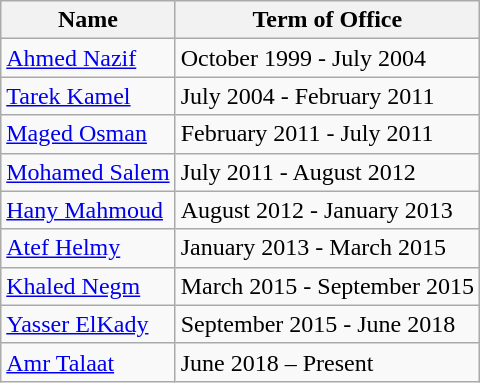<table class="wikitable sortable">
<tr>
<th>Name</th>
<th>Term of Office</th>
</tr>
<tr>
<td><a href='#'>Ahmed Nazif</a></td>
<td>October 1999 - July 2004</td>
</tr>
<tr>
<td><a href='#'>Tarek Kamel</a></td>
<td>July 2004 - February 2011</td>
</tr>
<tr>
<td><a href='#'>Maged Osman</a></td>
<td>February 2011 - July 2011</td>
</tr>
<tr>
<td><a href='#'>Mohamed Salem</a></td>
<td>July 2011 - August 2012</td>
</tr>
<tr>
<td><a href='#'>Hany Mahmoud</a></td>
<td>August 2012 - January 2013</td>
</tr>
<tr>
<td><a href='#'>Atef Helmy</a></td>
<td>January 2013 - March 2015</td>
</tr>
<tr>
<td><a href='#'>Khaled Negm</a></td>
<td>March 2015 - September 2015</td>
</tr>
<tr>
<td><a href='#'>Yasser ElKady</a></td>
<td>September 2015 - June 2018</td>
</tr>
<tr>
<td><a href='#'>Amr Talaat</a></td>
<td>June 2018 – Present</td>
</tr>
</table>
